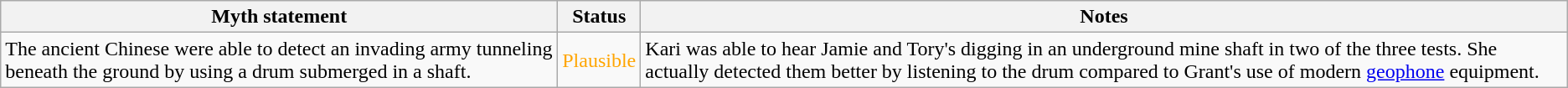<table class="wikitable plainrowheaders">
<tr>
<th>Myth statement</th>
<th>Status</th>
<th>Notes</th>
</tr>
<tr>
<td>The ancient Chinese were able to detect an invading army tunneling beneath the ground by using a drum submerged in a shaft.</td>
<td style="color:orange">Plausible</td>
<td>Kari was able to hear Jamie and Tory's digging in an underground mine shaft in two of the three tests. She actually detected them better by listening to the drum compared to Grant's use of modern <a href='#'>geophone</a> equipment.</td>
</tr>
</table>
